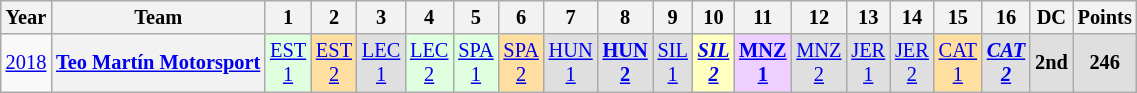<table class="wikitable" style="text-align:center; font-size:85%">
<tr>
<th>Year</th>
<th>Team</th>
<th>1</th>
<th>2</th>
<th>3</th>
<th>4</th>
<th>5</th>
<th>6</th>
<th>7</th>
<th>8</th>
<th>9</th>
<th>10</th>
<th>11</th>
<th>12</th>
<th>13</th>
<th>14</th>
<th>15</th>
<th>16</th>
<th>DC</th>
<th>Points</th>
</tr>
<tr>
<td><a href='#'>2018</a></td>
<th nowrap><a href='#'>Teo Martín Motorsport</a></th>
<td style="background:#DFFFDF;"><a href='#'>EST<br>1</a><br></td>
<td style="background:#FFDF9F;"><a href='#'>EST<br>2</a><br></td>
<td style="background:#DFDFDF;"><a href='#'>LEC<br>1</a><br></td>
<td style="background:#DFFFDF;"><a href='#'>LEC<br>2</a><br></td>
<td style="background:#DFFFDF;"><a href='#'>SPA<br>1</a><br></td>
<td style="background:#FFDF9F;"><a href='#'>SPA<br>2</a><br></td>
<td style="background:#DFDFDF;"><a href='#'>HUN<br>1</a><br></td>
<td style="background:#DFDFDF;"><strong><a href='#'>HUN<br>2</a></strong><br></td>
<td style="background:#DFDFDF;"><a href='#'>SIL<br>1</a><br></td>
<td style="background:#FFFFBF;"><strong><em><a href='#'>SIL<br>2</a></em></strong><br></td>
<td style="background:#EFCFFF;"><strong><a href='#'>MNZ<br>1</a></strong><br></td>
<td style="background:#DFDFDF;"><a href='#'>MNZ<br>2</a><br></td>
<td style="background:#DFDFDF;"><a href='#'>JER<br>1</a><br></td>
<td style="background:#DFDFDF;"><a href='#'>JER<br>2</a><br></td>
<td style="background:#FFDF9F;"><a href='#'>CAT<br>1</a><br></td>
<td style="background:#DFDFDF;"><strong><em><a href='#'>CAT<br>2</a></em></strong><br></td>
<th style="background:#DFDFDF;">2nd</th>
<th style="background:#DFDFDF;">246</th>
</tr>
</table>
